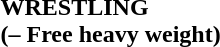<table>
<tr>
<td><strong>WRESTLING<br>(– Free heavy weight)</strong></td>
<td></td>
<td></td>
<td></td>
</tr>
</table>
